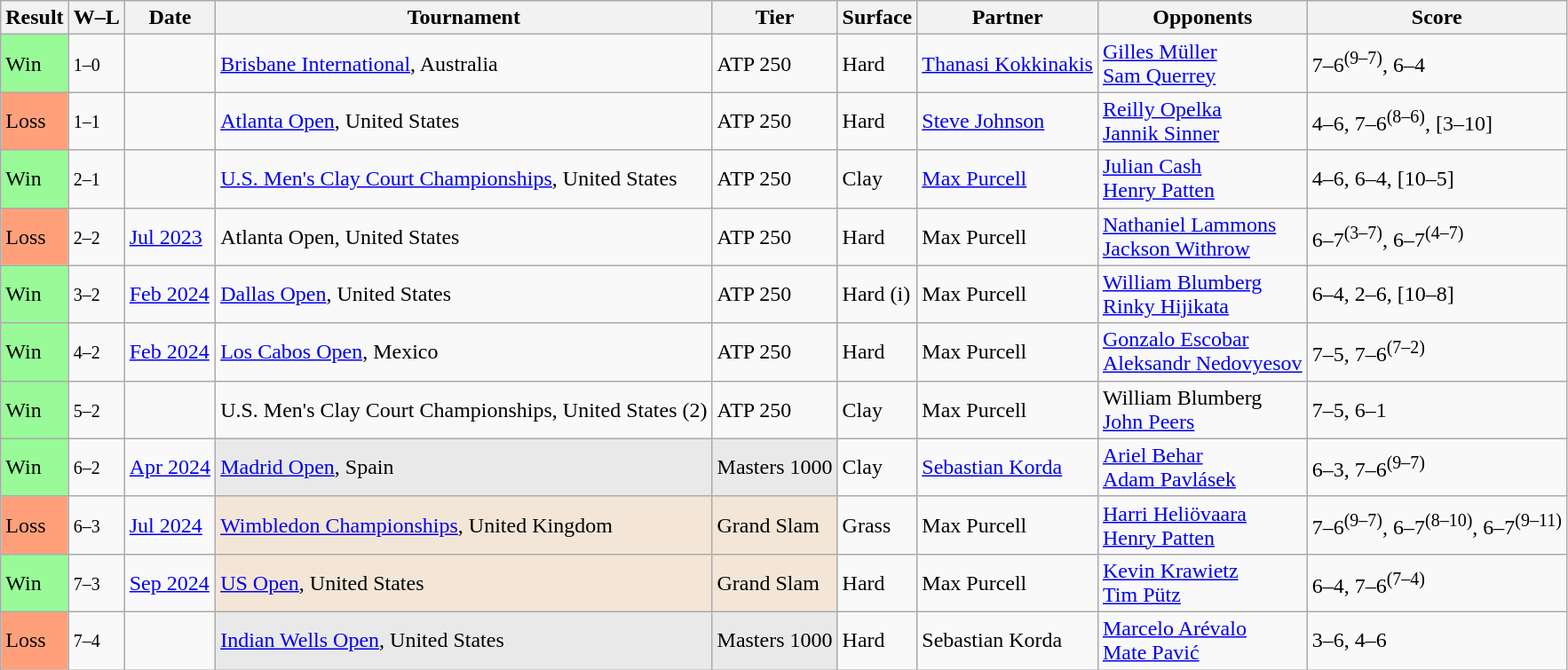<table class="sortable wikitable">
<tr>
<th>Result</th>
<th class=unsortable>W–L</th>
<th>Date</th>
<th>Tournament</th>
<th>Tier</th>
<th>Surface</th>
<th>Partner</th>
<th>Opponents</th>
<th class=unsortable>Score</th>
</tr>
<tr>
<td bgcolor=98fb98>Win</td>
<td><small>1–0</small></td>
<td><a href='#'></a></td>
<td><a href='#'>Brisbane International</a>, Australia</td>
<td>ATP 250</td>
<td>Hard</td>
<td> <a href='#'>Thanasi Kokkinakis</a></td>
<td> <a href='#'>Gilles Müller</a><br> <a href='#'>Sam Querrey</a></td>
<td>7–6<sup>(9–7)</sup>, 6–4</td>
</tr>
<tr>
<td bgcolor=ffa07a>Loss</td>
<td><small>1–1</small></td>
<td><a href='#'></a></td>
<td><a href='#'>Atlanta Open</a>, United States</td>
<td>ATP 250</td>
<td>Hard</td>
<td> <a href='#'>Steve Johnson</a></td>
<td> <a href='#'>Reilly Opelka</a><br> <a href='#'>Jannik Sinner</a></td>
<td>4–6, 7–6<sup>(8–6)</sup>, [3–10]</td>
</tr>
<tr>
<td bgcolor=98fb98>Win</td>
<td><small>2–1</small></td>
<td><a href='#'></a></td>
<td><a href='#'>U.S. Men's Clay Court Championships</a>, United States</td>
<td>ATP 250</td>
<td>Clay</td>
<td> <a href='#'>Max Purcell</a></td>
<td> <a href='#'>Julian Cash</a> <br> <a href='#'>Henry Patten</a></td>
<td>4–6, 6–4, [10–5]</td>
</tr>
<tr>
<td bgcolor=ffa07a>Loss</td>
<td><small>2–2</small></td>
<td><a href='#'>Jul 2023</a></td>
<td>Atlanta Open, United States</td>
<td>ATP 250</td>
<td>Hard</td>
<td> Max Purcell</td>
<td> <a href='#'>Nathaniel Lammons</a> <br> <a href='#'>Jackson Withrow</a></td>
<td>6–7<sup>(3–7)</sup>, 6–7<sup>(4–7)</sup></td>
</tr>
<tr>
<td bgcolor=98fb98>Win</td>
<td><small>3–2</small></td>
<td><a href='#'>Feb 2024</a></td>
<td><a href='#'>Dallas Open</a>, United States</td>
<td>ATP 250</td>
<td>Hard (i)</td>
<td> Max Purcell</td>
<td> <a href='#'>William Blumberg</a><br> <a href='#'>Rinky Hijikata</a></td>
<td>6–4, 2–6, [10–8]</td>
</tr>
<tr>
<td bgcolor=98fb98>Win</td>
<td><small>4–2</small></td>
<td><a href='#'>Feb 2024</a></td>
<td><a href='#'>Los Cabos Open</a>, Mexico</td>
<td>ATP 250</td>
<td>Hard</td>
<td> Max Purcell</td>
<td> <a href='#'>Gonzalo Escobar</a> <br> <a href='#'>Aleksandr Nedovyesov</a></td>
<td>7–5, 7–6<sup>(7–2)</sup></td>
</tr>
<tr>
<td bgcolor=98fb98>Win</td>
<td><small>5–2</small></td>
<td><a href='#'></a></td>
<td>U.S. Men's Clay Court Championships, United States (2)</td>
<td>ATP 250</td>
<td>Clay</td>
<td> Max Purcell</td>
<td> William Blumberg<br> <a href='#'>John Peers</a></td>
<td>7–5, 6–1</td>
</tr>
<tr>
<td bgcolor=98fb98>Win</td>
<td><small>6–2</small></td>
<td><a href='#'>Apr 2024</a></td>
<td style="background:#E9E9E9;"><a href='#'>Madrid Open</a>, Spain</td>
<td style="background:#E9E9E9;">Masters 1000</td>
<td>Clay</td>
<td> <a href='#'>Sebastian Korda</a></td>
<td> <a href='#'>Ariel Behar</a> <br> <a href='#'>Adam Pavlásek</a></td>
<td>6–3, 7–6<sup>(9–7)</sup></td>
</tr>
<tr>
<td bgcolor=ffa07a>Loss</td>
<td><small>6–3</small></td>
<td><a href='#'>Jul 2024</a></td>
<td bgcolor=f3e6d7><a href='#'>Wimbledon Championships</a>, United Kingdom</td>
<td bgcolor=f3e6d7>Grand Slam</td>
<td>Grass</td>
<td> Max Purcell</td>
<td> <a href='#'>Harri Heliövaara</a><br> <a href='#'>Henry Patten</a></td>
<td>7–6<sup>(9–7)</sup>, 6–7<sup>(8–10)</sup>, 6–7<sup>(9–11)</sup></td>
</tr>
<tr>
<td bgcolor=98fb98>Win</td>
<td><small>7–3</small></td>
<td><a href='#'>Sep 2024</a></td>
<td bgcolor=f3e6d7><a href='#'>US Open</a>, United States</td>
<td bgcolor=f3e6d7>Grand Slam</td>
<td>Hard</td>
<td> Max Purcell</td>
<td> <a href='#'>Kevin Krawietz</a><br> <a href='#'>Tim Pütz</a></td>
<td>6–4, 7–6<sup>(7–4)</sup></td>
</tr>
<tr>
<td bgcolor=ffa07a>Loss</td>
<td><small>7–4</small></td>
<td><a href='#'></a></td>
<td style="background:#E9E9E9;"><a href='#'>Indian Wells Open</a>, United States</td>
<td style="background:#E9E9E9;">Masters 1000</td>
<td>Hard</td>
<td> Sebastian Korda</td>
<td> <a href='#'>Marcelo Arévalo</a><br> <a href='#'>Mate Pavić</a></td>
<td>3–6, 4–6</td>
</tr>
</table>
